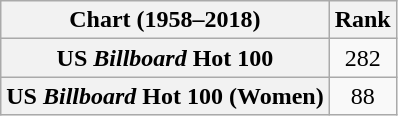<table class="wikitable sortable plainrowheaders" style="text-align:center">
<tr>
<th scope="col">Chart (1958–2018)</th>
<th scope="col">Rank</th>
</tr>
<tr>
<th scope="row">US <em>Billboard</em> Hot 100</th>
<td>282</td>
</tr>
<tr>
<th scope="row">US <em>Billboard</em> Hot 100 (Women)</th>
<td>88</td>
</tr>
</table>
